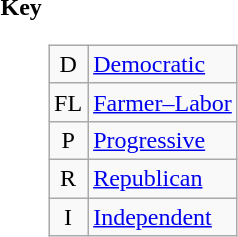<table>
<tr valign=top>
<th>Key</th>
<td><br><table class=wikitable>
<tr>
<td align=center >D</td>
<td><a href='#'>Democratic</a></td>
</tr>
<tr>
<td align=center >FL</td>
<td><a href='#'>Farmer–Labor</a></td>
</tr>
<tr>
<td align=center >P</td>
<td><a href='#'>Progressive</a></td>
</tr>
<tr>
<td align=center >R</td>
<td><a href='#'>Republican</a></td>
</tr>
<tr>
<td align=center >I</td>
<td><a href='#'>Independent</a></td>
</tr>
</table>
</td>
</tr>
</table>
